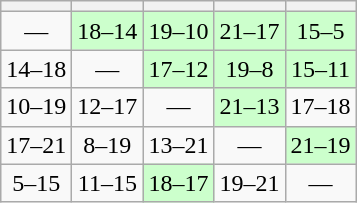<table class="wikitable" style="text-align: center;">
<tr>
<th></th>
<th></th>
<th></th>
<th></th>
<th></th>
</tr>
<tr>
<td>—</td>
<td style="background:#ccffcc;">18–14</td>
<td style="background:#ccffcc;">19–10</td>
<td style="background:#ccffcc;">21–17</td>
<td style="background:#ccffcc;">15–5</td>
</tr>
<tr>
<td>14–18</td>
<td>—</td>
<td style="background:#ccffcc;">17–12</td>
<td style="background:#ccffcc;">19–8</td>
<td style="background:#ccffcc;">15–11</td>
</tr>
<tr>
<td>10–19</td>
<td>12–17</td>
<td>—</td>
<td style="background:#ccffcc;">21–13</td>
<td>17–18</td>
</tr>
<tr>
<td>17–21</td>
<td>8–19</td>
<td>13–21</td>
<td>—</td>
<td style="background:#ccffcc;">21–19</td>
</tr>
<tr>
<td>5–15</td>
<td>11–15</td>
<td style="background:#ccffcc;">18–17</td>
<td>19–21</td>
<td>—</td>
</tr>
</table>
